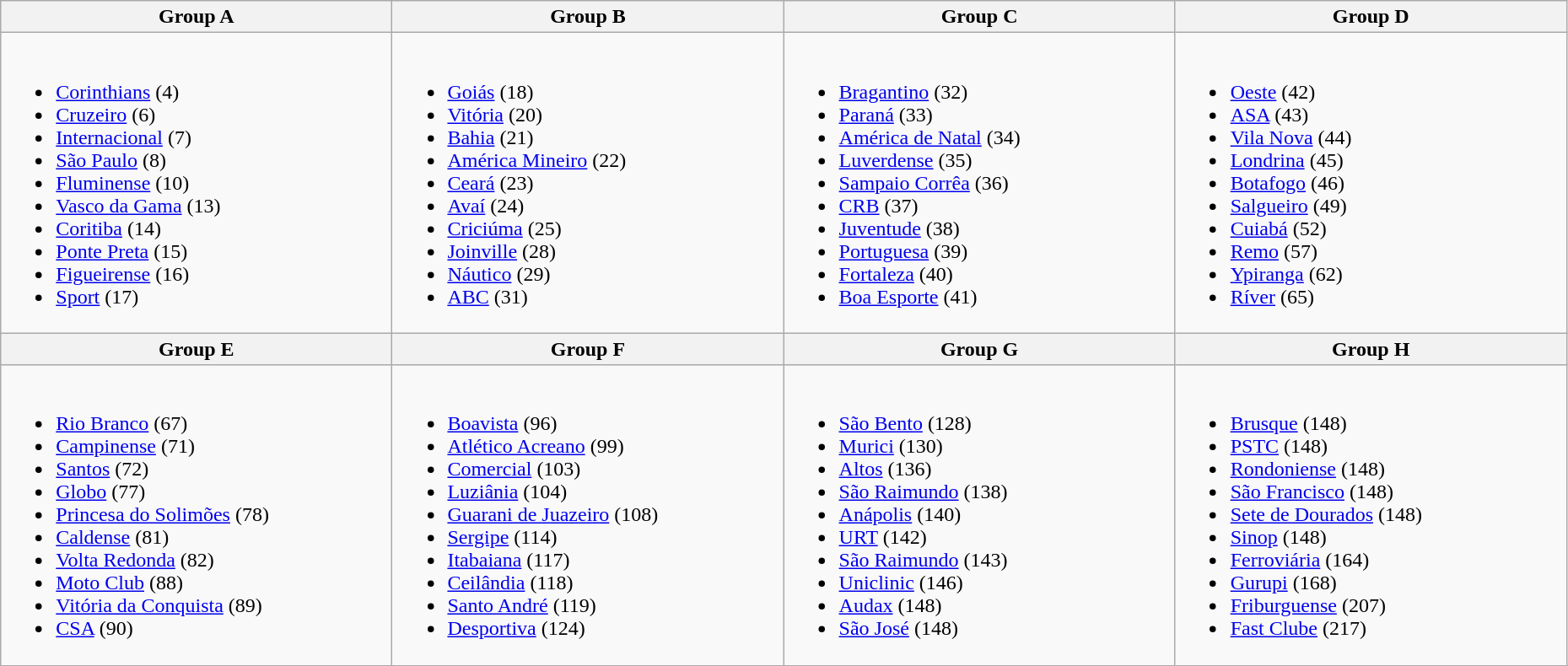<table class="wikitable" width=98%>
<tr>
<th width=25%><strong>Group A</strong></th>
<th width=25%><strong>Group B</strong></th>
<th width=25%><strong>Group C</strong></th>
<th width=25%><strong>Group D</strong></th>
</tr>
<tr>
<td><br><ul><li> <a href='#'>Corinthians</a> (4)</li><li> <a href='#'>Cruzeiro</a> (6)</li><li> <a href='#'>Internacional</a> (7)</li><li> <a href='#'>São Paulo</a> (8)</li><li> <a href='#'>Fluminense</a> (10)</li><li> <a href='#'>Vasco da Gama</a> (13)</li><li> <a href='#'>Coritiba</a> (14)</li><li> <a href='#'>Ponte Preta</a> (15)</li><li> <a href='#'>Figueirense</a> (16)</li><li> <a href='#'>Sport</a> (17)</li></ul></td>
<td><br><ul><li> <a href='#'>Goiás</a> (18)</li><li> <a href='#'>Vitória</a> (20)</li><li> <a href='#'>Bahia</a> (21)</li><li> <a href='#'>América Mineiro</a> (22)</li><li> <a href='#'>Ceará</a> (23)</li><li> <a href='#'>Avaí</a> (24)</li><li> <a href='#'>Criciúma</a> (25)</li><li> <a href='#'>Joinville</a> (28)</li><li> <a href='#'>Náutico</a> (29)</li><li> <a href='#'>ABC</a> (31)</li></ul></td>
<td><br><ul><li> <a href='#'>Bragantino</a> (32)</li><li> <a href='#'>Paraná</a> (33)</li><li> <a href='#'>América de Natal</a> (34)</li><li> <a href='#'>Luverdense</a> (35)</li><li> <a href='#'>Sampaio Corrêa</a> (36)</li><li> <a href='#'>CRB</a> (37)</li><li> <a href='#'>Juventude</a> (38)</li><li> <a href='#'>Portuguesa</a> (39)</li><li> <a href='#'>Fortaleza</a> (40)</li><li> <a href='#'>Boa Esporte</a> (41)</li></ul></td>
<td><br><ul><li> <a href='#'>Oeste</a> (42)</li><li> <a href='#'>ASA</a> (43)</li><li> <a href='#'>Vila Nova</a> (44)</li><li> <a href='#'>Londrina</a> (45)</li><li> <a href='#'>Botafogo</a> (46)</li><li> <a href='#'>Salgueiro</a> (49)</li><li> <a href='#'>Cuiabá</a> (52)</li><li> <a href='#'>Remo</a> (57)</li><li> <a href='#'>Ypiranga</a> (62)</li><li> <a href='#'>Ríver</a> (65)</li></ul></td>
</tr>
<tr>
<th width=25%><strong>Group E</strong></th>
<th width=25%><strong>Group F</strong></th>
<th width=25%><strong>Group G</strong></th>
<th width=25%><strong>Group H</strong></th>
</tr>
<tr>
<td><br><ul><li> <a href='#'>Rio Branco</a> (67)</li><li> <a href='#'>Campinense</a> (71)</li><li> <a href='#'>Santos</a> (72)</li><li> <a href='#'>Globo</a> (77)</li><li> <a href='#'>Princesa do Solimões</a> (78)</li><li> <a href='#'>Caldense</a> (81)</li><li> <a href='#'>Volta Redonda</a> (82)</li><li> <a href='#'>Moto Club</a> (88)</li><li> <a href='#'>Vitória da Conquista</a> (89)</li><li> <a href='#'>CSA</a> (90)</li></ul></td>
<td><br><ul><li> <a href='#'>Boavista</a> (96)</li><li> <a href='#'>Atlético Acreano</a> (99)</li><li> <a href='#'>Comercial</a> (103)</li><li> <a href='#'>Luziânia</a> (104)</li><li> <a href='#'>Guarani de Juazeiro</a> (108)</li><li> <a href='#'>Sergipe</a> (114)</li><li> <a href='#'>Itabaiana</a> (117)</li><li> <a href='#'>Ceilândia</a> (118)</li><li> <a href='#'>Santo André</a> (119)</li><li> <a href='#'>Desportiva</a> (124)</li></ul></td>
<td><br><ul><li> <a href='#'>São Bento</a> (128)</li><li> <a href='#'>Murici</a> (130)</li><li> <a href='#'>Altos</a> (136)</li><li> <a href='#'>São Raimundo</a> (138)</li><li> <a href='#'>Anápolis</a> (140)</li><li> <a href='#'>URT</a> (142)</li><li> <a href='#'>São Raimundo</a> (143)</li><li> <a href='#'>Uniclinic</a> (146)</li><li> <a href='#'>Audax</a> (148)</li><li> <a href='#'>São José</a> (148)</li></ul></td>
<td><br><ul><li> <a href='#'>Brusque</a> (148)</li><li> <a href='#'>PSTC</a> (148)</li><li> <a href='#'>Rondoniense</a> (148)</li><li> <a href='#'>São Francisco</a> (148)</li><li> <a href='#'>Sete de Dourados</a> (148)</li><li> <a href='#'>Sinop</a> (148)</li><li> <a href='#'>Ferroviária</a> (164)</li><li> <a href='#'>Gurupi</a> (168)</li><li> <a href='#'>Friburguense</a> (207)</li><li> <a href='#'>Fast Clube</a> (217)</li></ul></td>
</tr>
</table>
